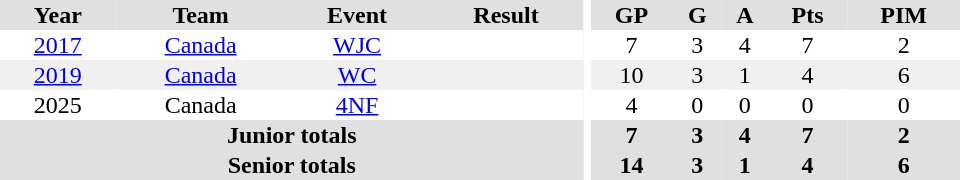<table border="0" cellpadding="1" cellspacing="0" ID="Table3" style="text-align:center; width:40em">
<tr ALIGN="center" bgcolor="#e0e0e0">
<th>Year</th>
<th>Team</th>
<th>Event</th>
<th>Result</th>
<th rowspan="99" bgcolor="#ffffff"></th>
<th>GP</th>
<th>G</th>
<th>A</th>
<th>Pts</th>
<th>PIM</th>
</tr>
<tr>
<td><a href='#'>2017</a></td>
<td><a href='#'>Canada</a></td>
<td><a href='#'>WJC</a></td>
<td></td>
<td>7</td>
<td>3</td>
<td>4</td>
<td>7</td>
<td>2</td>
</tr>
<tr bgcolor="#f0f0f0">
<td><a href='#'>2019</a></td>
<td><a href='#'>Canada</a></td>
<td><a href='#'>WC</a></td>
<td></td>
<td>10</td>
<td>3</td>
<td>1</td>
<td>4</td>
<td>6</td>
</tr>
<tr>
<td>2025</td>
<td>Canada</td>
<td><a href='#'>4NF</a></td>
<td></td>
<td>4</td>
<td>0</td>
<td>0</td>
<td>0</td>
<td>0</td>
</tr>
<tr bgcolor="#e0e0e0">
<th colspan="4">Junior totals</th>
<th>7</th>
<th>3</th>
<th>4</th>
<th>7</th>
<th>2</th>
</tr>
<tr bgcolor="#e0e0e0">
<th colspan="4">Senior totals</th>
<th>14</th>
<th>3</th>
<th>1</th>
<th>4</th>
<th>6</th>
</tr>
</table>
